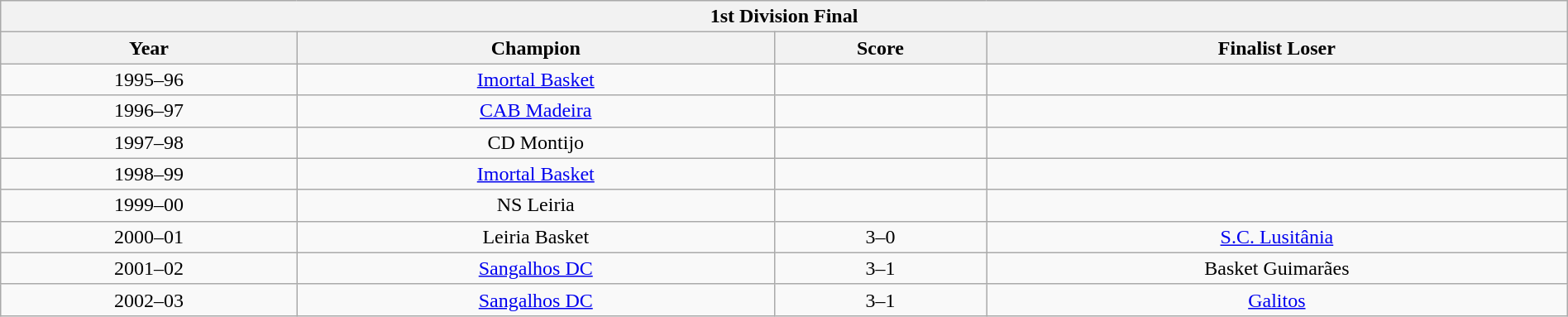<table class="wikitable" width="100%" style="text-align: center;">
<tr>
<th colspan="4">1st Division Final </th>
</tr>
<tr>
<th>Year</th>
<th>Champion</th>
<th>Score</th>
<th>Finalist Loser</th>
</tr>
<tr>
<td>1995–96</td>
<td><a href='#'>Imortal Basket</a></td>
<td></td>
<td></td>
</tr>
<tr>
<td>1996–97</td>
<td><a href='#'>CAB Madeira</a></td>
<td></td>
<td></td>
</tr>
<tr>
<td>1997–98</td>
<td>CD Montijo</td>
<td></td>
<td></td>
</tr>
<tr>
<td>1998–99</td>
<td><a href='#'>Imortal Basket</a></td>
<td></td>
<td></td>
</tr>
<tr>
<td>1999–00</td>
<td>NS Leiria</td>
<td></td>
<td></td>
</tr>
<tr>
<td>2000–01</td>
<td>Leiria Basket</td>
<td>3–0</td>
<td><a href='#'>S.C. Lusitânia</a></td>
</tr>
<tr>
<td>2001–02</td>
<td><a href='#'>Sangalhos DC</a></td>
<td>3–1</td>
<td>Basket Guimarães</td>
</tr>
<tr>
<td>2002–03</td>
<td><a href='#'>Sangalhos DC</a></td>
<td>3–1</td>
<td><a href='#'>Galitos</a></td>
</tr>
</table>
